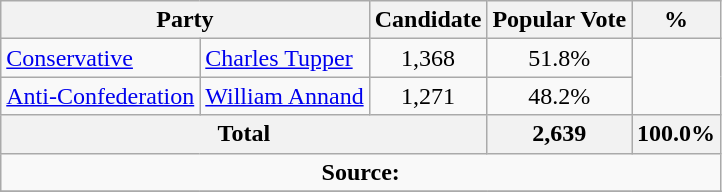<table class="wikitable">
<tr>
<th colspan="2">Party</th>
<th>Candidate</th>
<th>Popular Vote</th>
<th>%</th>
</tr>
<tr>
<td><a href='#'>Conservative</a></td>
<td> <a href='#'>Charles Tupper</a></td>
<td align=center>1,368</td>
<td align=center>51.8%</td>
</tr>
<tr>
<td><a href='#'>Anti-Confederation</a></td>
<td><a href='#'>William Annand</a></td>
<td align=center>1,271</td>
<td align=center>48.2%</td>
</tr>
<tr>
<th colspan=3 align=center>Total</th>
<th align=right>2,639</th>
<th align=right>100.0%</th>
</tr>
<tr>
<td align="center" colspan=5><strong>Source:</strong> </td>
</tr>
<tr>
</tr>
</table>
